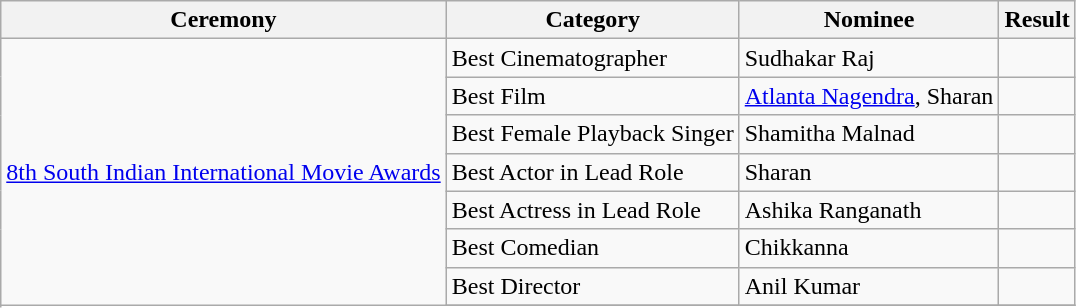<table class="wikitable">
<tr>
<th>Ceremony</th>
<th>Category</th>
<th>Nominee</th>
<th>Result</th>
</tr>
<tr>
<td rowspan="10"><a href='#'>8th South Indian International Movie Awards</a></td>
<td>Best Cinematographer</td>
<td>Sudhakar Raj</td>
<td></td>
</tr>
<tr>
<td>Best Film</td>
<td><a href='#'>Atlanta Nagendra</a>, Sharan</td>
<td></td>
</tr>
<tr>
<td>Best Female Playback Singer</td>
<td>Shamitha Malnad</td>
<td></td>
</tr>
<tr>
<td>Best Actor in Lead Role</td>
<td>Sharan</td>
<td></td>
</tr>
<tr>
<td>Best Actress in Lead Role</td>
<td>Ashika Ranganath</td>
<td></td>
</tr>
<tr>
<td>Best Comedian</td>
<td>Chikkanna</td>
<td></td>
</tr>
<tr>
<td>Best Director</td>
<td>Anil Kumar</td>
<td></td>
</tr>
<tr>
</tr>
</table>
